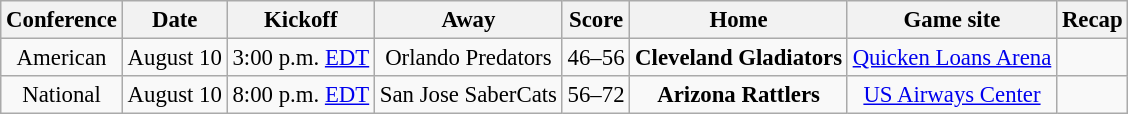<table class="wikitable" style="font-size: 95%;">
<tr>
<th>Conference</th>
<th>Date</th>
<th>Kickoff</th>
<th>Away</th>
<th>Score</th>
<th>Home</th>
<th>Game site</th>
<th>Recap</th>
</tr>
<tr>
<td align="center">American</td>
<td align="center">August 10</td>
<td align="center">3:00 p.m. <a href='#'>EDT</a></td>
<td align="center">Orlando Predators</td>
<td align="center">46–56</td>
<td align="center"><strong>Cleveland Gladiators</strong></td>
<td align="center"><a href='#'>Quicken Loans Arena</a></td>
<td align="center"></td>
</tr>
<tr>
<td align="center">National</td>
<td align="center">August 10</td>
<td align="center">8:00 p.m. <a href='#'>EDT</a></td>
<td align="center">San Jose SaberCats</td>
<td align="center">56–72</td>
<td align="center"><strong>Arizona Rattlers</strong></td>
<td align="center"><a href='#'>US Airways Center</a></td>
<td align="center"></td>
</tr>
</table>
